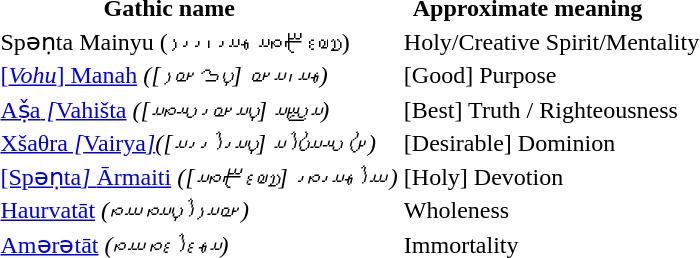<table>
<tr>
<th>Gathic name          </th>
<th>Approximate meaning        </th>
</tr>
<tr>
<td>Spəṇta Mainyu (𐬯𐬞𐬆𐬧𐬙𐬀 𐬨𐬀𐬌𐬥𐬌𐬌𐬎)</td>
<td>Holy/Creative Spirit/Mentality</td>
</tr>
<tr>
<td><a href='#'>[<em>Vohu</em>] Manah<em></a> ([𐬬𐬊𐬵𐬎] 𐬨𐬀𐬥𐬀𐬵)</td>
<td>[Good] Purpose</td>
</tr>
<tr>
<td><a href='#'></em>Aṣ̌a<em> [</em>Vahišta<em></a> (𐬀𐬴𐬀 [𐬬𐬀𐬵𐬌𐬱𐬙𐬀])</td>
<td>[Best] Truth / Righteousness</td>
</tr>
<tr>
<td><a href='#'></em>Xšaθra<em> [</em>Vairya<em>]</a>(𐬑𐬱𐬀𐬚𐬭𐬀 [𐬬𐬀𐬌𐬭𐬌𐬌𐬀])</td>
<td>[Desirable] Dominion</td>
</tr>
<tr>
<td><a href='#'>[</em>Spəṇta<em>] </em>Ārmaiti<em></a> ([𐬯𐬞𐬆𐬧𐬙𐬀] 𐬁𐬭𐬨𐬀𐬌𐬙𐬌)</td>
<td>[Holy] Devotion</td>
</tr>
<tr>
<td><a href='#'></em>Haurvatāt<em></a> (𐬵𐬀𐬎𐬭𐬬𐬀𐬙𐬁𐬙)</td>
<td>Wholeness</td>
</tr>
<tr>
<td><a href='#'></em>Amərətāt<em></a> (𐬀𐬨𐬆𐬭𐬆𐬙𐬁𐬙)</td>
<td>Immortality</td>
</tr>
</table>
